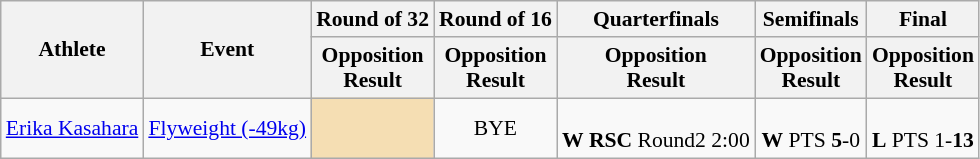<table class="wikitable" style="font-size:90%">
<tr>
<th rowspan=2>Athlete</th>
<th rowspan=2>Event</th>
<th>Round of 32</th>
<th>Round of 16</th>
<th>Quarterfinals</th>
<th>Semifinals</th>
<th>Final</th>
</tr>
<tr>
<th>Opposition<br>Result</th>
<th>Opposition<br>Result</th>
<th>Opposition<br>Result</th>
<th>Opposition<br>Result</th>
<th>Opposition<br>Result</th>
</tr>
<tr>
<td><a href='#'>Erika Kasahara</a></td>
<td><a href='#'>Flyweight (-49kg)</a></td>
<td align=center bgcolor=wheat></td>
<td align=center>BYE</td>
<td align=center><br><strong>W</strong> <strong>RSC</strong> Round2 2:00</td>
<td align=center><br><strong>W</strong> PTS <strong>5</strong>-0</td>
<td align=center><br><strong>L</strong> PTS 1-<strong>13</strong><br></td>
</tr>
</table>
